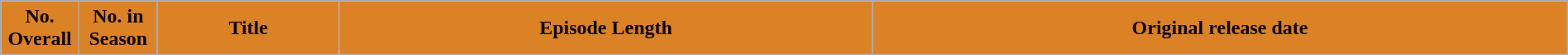<table class="wikitable plainrowheaders" width="100%" style="margin-right: 0;">
<tr>
<th width="5%" style="background-color: #DA8225; color:#100;">No. Overall</th>
<th width="5%" style="background-color: #DA8225; color:#100;">No. in Season</th>
<th style="background-color: #DA8225; color:#100;">Title</th>
<th style="background-color: #DA8225; color:#100;">Episode Length</th>
<th style="background-color: #DA8225; color:#100;">Original release date</th>
</tr>
<tr>
</tr>
</table>
